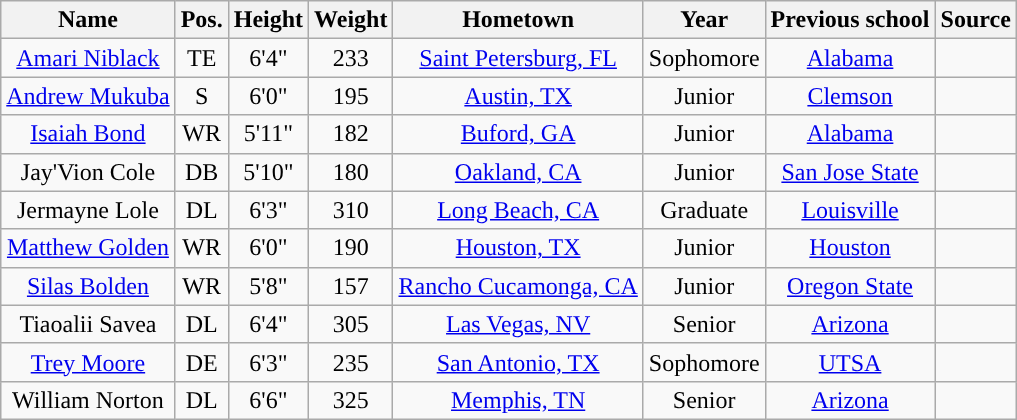<table class="wikitable sortable">
<tr>
<th style="text-align:center; ">Name</th>
<th style="text-align:center; ">Pos.</th>
<th style="text-align:center; ">Height</th>
<th style="text-align:center; ">Weight</th>
<th style="text-align:center; ">Hometown</th>
<th style="text-align:center; ">Year</th>
<th style="text-align:center; ">Previous school</th>
<th style="text-align:center; ">Source</th>
</tr>
<tr align="center">
<td><a href='#'>Amari Niblack</a></td>
<td>TE</td>
<td>6'4"</td>
<td>233</td>
<td><a href='#'>Saint Petersburg, FL</a></td>
<td>Sophomore</td>
<td><a href='#'>Alabama</a></td>
<td></td>
</tr>
<tr align="center">
<td><a href='#'>Andrew Mukuba</a></td>
<td>S</td>
<td>6'0"</td>
<td>195</td>
<td><a href='#'>Austin, TX</a></td>
<td>Junior</td>
<td><a href='#'>Clemson</a></td>
<td></td>
</tr>
<tr align="center">
<td><a href='#'>Isaiah Bond</a></td>
<td>WR</td>
<td>5'11"</td>
<td>182</td>
<td><a href='#'>Buford, GA</a></td>
<td>Junior</td>
<td><a href='#'>Alabama</a></td>
<td></td>
</tr>
<tr align="center">
<td>Jay'Vion Cole</td>
<td>DB</td>
<td>5'10"</td>
<td>180</td>
<td><a href='#'>Oakland, CA</a></td>
<td>Junior</td>
<td><a href='#'>San Jose State</a></td>
<td></td>
</tr>
<tr align="center">
<td>Jermayne Lole</td>
<td>DL</td>
<td>6'3"</td>
<td>310</td>
<td><a href='#'>Long Beach, CA</a></td>
<td>Graduate</td>
<td><a href='#'>Louisville</a></td>
<td></td>
</tr>
<tr align="center">
<td><a href='#'>Matthew Golden</a></td>
<td>WR</td>
<td>6'0"</td>
<td>190</td>
<td><a href='#'>Houston, TX</a></td>
<td>Junior</td>
<td><a href='#'>Houston</a></td>
<td></td>
</tr>
<tr align="center">
<td><a href='#'>Silas Bolden</a></td>
<td>WR</td>
<td>5'8"</td>
<td>157</td>
<td><a href='#'>Rancho Cucamonga, CA</a></td>
<td>Junior</td>
<td><a href='#'>Oregon State</a></td>
<td></td>
</tr>
<tr align="center">
<td>Tiaoalii Savea</td>
<td>DL</td>
<td>6'4"</td>
<td>305</td>
<td><a href='#'>Las Vegas, NV</a></td>
<td>Senior</td>
<td><a href='#'>Arizona</a></td>
<td></td>
</tr>
<tr align="center">
<td><a href='#'>Trey Moore</a></td>
<td>DE</td>
<td>6'3"</td>
<td>235</td>
<td><a href='#'>San Antonio, TX</a></td>
<td>Sophomore</td>
<td><a href='#'>UTSA</a></td>
<td></td>
</tr>
<tr align="center">
<td>William Norton</td>
<td>DL</td>
<td>6'6"</td>
<td>325</td>
<td><a href='#'>Memphis, TN</a></td>
<td>Senior</td>
<td><a href='#'>Arizona</a></td>
<td></td>
</tr>
</table>
